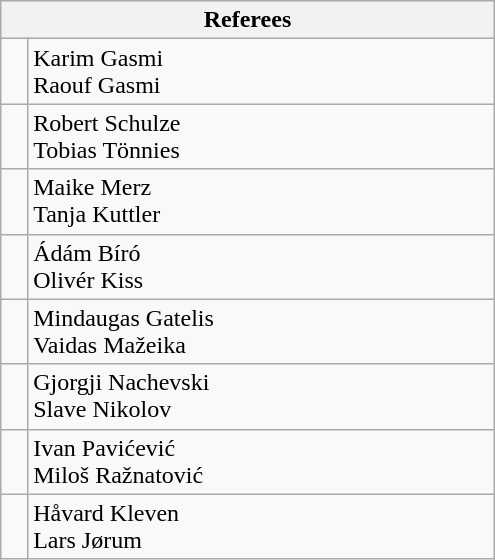<table class="wikitable" style="width: 330px;">
<tr>
<th colspan="2">Referees</th>
</tr>
<tr>
<td></td>
<td>Karim Gasmi<br>Raouf Gasmi</td>
</tr>
<tr>
<td></td>
<td>Robert Schulze<br>Tobias Tönnies</td>
</tr>
<tr>
<td></td>
<td>Maike Merz<br>Tanja Kuttler</td>
</tr>
<tr>
<td></td>
<td>Ádám Bíró<br>Olivér Kiss</td>
</tr>
<tr>
<td></td>
<td>Mindaugas Gatelis<br>Vaidas Mažeika</td>
</tr>
<tr>
<td></td>
<td>Gjorgji Nachevski<br>Slave Nikolov</td>
</tr>
<tr>
<td></td>
<td>Ivan Pavićević<br>Miloš Ražnatović</td>
</tr>
<tr>
<td></td>
<td>Håvard Kleven<br>Lars Jørum</td>
</tr>
</table>
